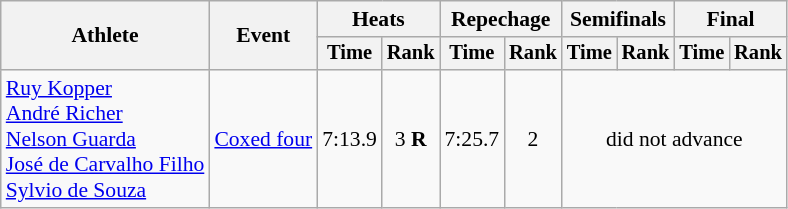<table class="wikitable" style="font-size:90%">
<tr>
<th rowspan="2">Athlete</th>
<th rowspan="2">Event</th>
<th colspan="2">Heats</th>
<th colspan="2">Repechage</th>
<th colspan="2">Semifinals</th>
<th colspan="2">Final</th>
</tr>
<tr style="font-size:95%">
<th>Time</th>
<th>Rank</th>
<th>Time</th>
<th>Rank</th>
<th>Time</th>
<th>Rank</th>
<th>Time</th>
<th>Rank</th>
</tr>
<tr align=center>
<td align=left><a href='#'>Ruy Kopper</a><br><a href='#'>André Richer</a><br><a href='#'>Nelson Guarda</a><br><a href='#'>José de Carvalho Filho</a><br><a href='#'>Sylvio de Souza</a></td>
<td align=left><a href='#'>Coxed four</a></td>
<td>7:13.9</td>
<td>3 <strong>R</strong></td>
<td>7:25.7</td>
<td>2</td>
<td colspan="4"  align="center">did not advance</td>
</tr>
</table>
